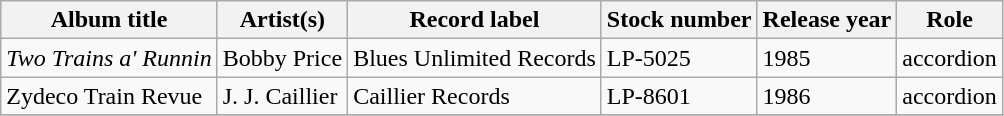<table class="wikitable sortable">
<tr>
<th scope="col">Album title</th>
<th scope="col">Artist(s)</th>
<th scope="col">Record label</th>
<th scope="col">Stock number</th>
<th scope="col">Release year</th>
<th scope="col">Role</th>
</tr>
<tr>
<td><em>Two Trains a' Runnin<strong></td>
<td>Bobby Price</td>
<td>Blues Unlimited Records</td>
<td>LP-5025</td>
<td>1985</td>
<td>accordion</td>
</tr>
<tr>
<td></em>Zydeco Train Revue<em></td>
<td>J. J. Caillier</td>
<td>Caillier Records</td>
<td>LP-8601</td>
<td>1986</td>
<td>accordion</td>
</tr>
<tr>
</tr>
</table>
